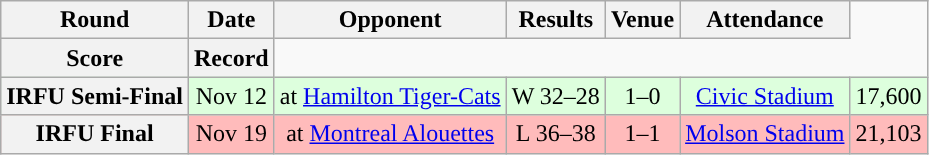<table class="wikitable" style="text-align:center">
<tr>
<th>Round</th>
<th>Date</th>
<th>Opponent</th>
<th>Results</th>
<th>Venue</th>
<th>Attendance</th>
</tr>
<tr>
<th>Score</th>
<th>Record</th>
</tr>
<tr style="background:#ddffdd">
<th>IRFU Semi-Final</th>
<td>Nov 12</td>
<td>at <a href='#'>Hamilton Tiger-Cats</a></td>
<td>W 32–28</td>
<td>1–0</td>
<td><a href='#'>Civic Stadium</a></td>
<td>17,600</td>
</tr>
<tr style="background:#ffbbbb">
<th>IRFU Final</th>
<td>Nov 19</td>
<td>at <a href='#'>Montreal Alouettes</a></td>
<td>L 36–38</td>
<td>1–1</td>
<td><a href='#'>Molson Stadium</a></td>
<td>21,103</td>
</tr>
</table>
